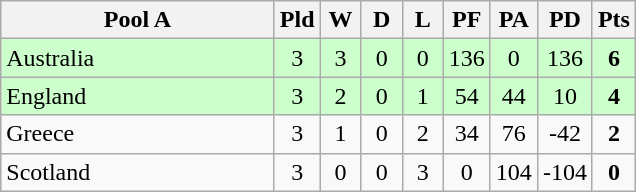<table class="wikitable" style="text-align:center;">
<tr>
<th width=175>Pool A</th>
<th width=20 abbr="Played">Pld</th>
<th width=20 abbr="Won">W</th>
<th width=20 abbr="Drawn">D</th>
<th width=20 abbr="Lost">L</th>
<th width=20 abbr="Goals for">PF</th>
<th width=20 abbr="Goals against">PA</th>
<th width=20 abbr="Goal difference">PD</th>
<th width=20 abbr="Points">Pts</th>
</tr>
<tr style="background:#ccffcc;">
<td style="text-align:left;"> Australia</td>
<td>3</td>
<td>3</td>
<td>0</td>
<td>0</td>
<td>136</td>
<td>0</td>
<td>136</td>
<td><strong>6</strong></td>
</tr>
<tr style="background:#ccffcc;">
<td style="text-align:left;"> England</td>
<td>3</td>
<td>2</td>
<td>0</td>
<td>1</td>
<td>54</td>
<td>44</td>
<td>10</td>
<td><strong>4</strong></td>
</tr>
<tr>
<td style="text-align:left;"> Greece</td>
<td>3</td>
<td>1</td>
<td>0</td>
<td>2</td>
<td>34</td>
<td>76</td>
<td>-42</td>
<td><strong>2</strong></td>
</tr>
<tr>
<td style="text-align:left;"> Scotland</td>
<td>3</td>
<td>0</td>
<td>0</td>
<td>3</td>
<td>0</td>
<td>104</td>
<td>-104</td>
<td><strong>0</strong></td>
</tr>
</table>
